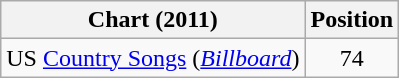<table class="wikitable sortable">
<tr>
<th scope="col">Chart (2011)</th>
<th scope="col">Position</th>
</tr>
<tr>
<td>US <a href='#'>Country Songs</a> (<em><a href='#'>Billboard</a></em>)</td>
<td align="center">74</td>
</tr>
</table>
